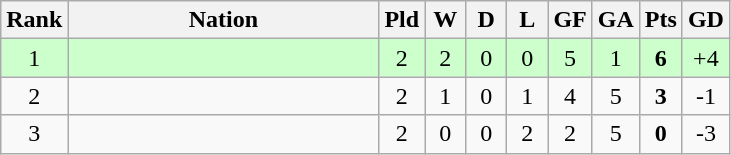<table cellpadding="0" cellspacing="0" width="100%">
<tr>
<td width="60%"><br><table class="wikitable" style="text-align: center;">
<tr>
<th width=5>Rank</th>
<th width=200>Nation</th>
<th width=20>Pld</th>
<th width=20>W</th>
<th width=20>D</th>
<th width=20>L</th>
<th width=20>GF</th>
<th width=20>GA</th>
<th width=20>Pts</th>
<th width=20>GD</th>
</tr>
<tr style="background:#ccffcc">
<td>1</td>
<td style="text-align:left"></td>
<td>2</td>
<td>2</td>
<td>0</td>
<td>0</td>
<td>5</td>
<td>1</td>
<td><strong>6</strong></td>
<td>+4</td>
</tr>
<tr>
<td>2</td>
<td style="text-align:left"></td>
<td>2</td>
<td>1</td>
<td>0</td>
<td>1</td>
<td>4</td>
<td>5</td>
<td><strong>3</strong></td>
<td>-1</td>
</tr>
<tr>
<td>3</td>
<td style="text-align:left"></td>
<td>2</td>
<td>0</td>
<td>0</td>
<td>2</td>
<td>2</td>
<td>5</td>
<td><strong>0</strong></td>
<td>-3</td>
</tr>
</table>
</td>
</tr>
</table>
